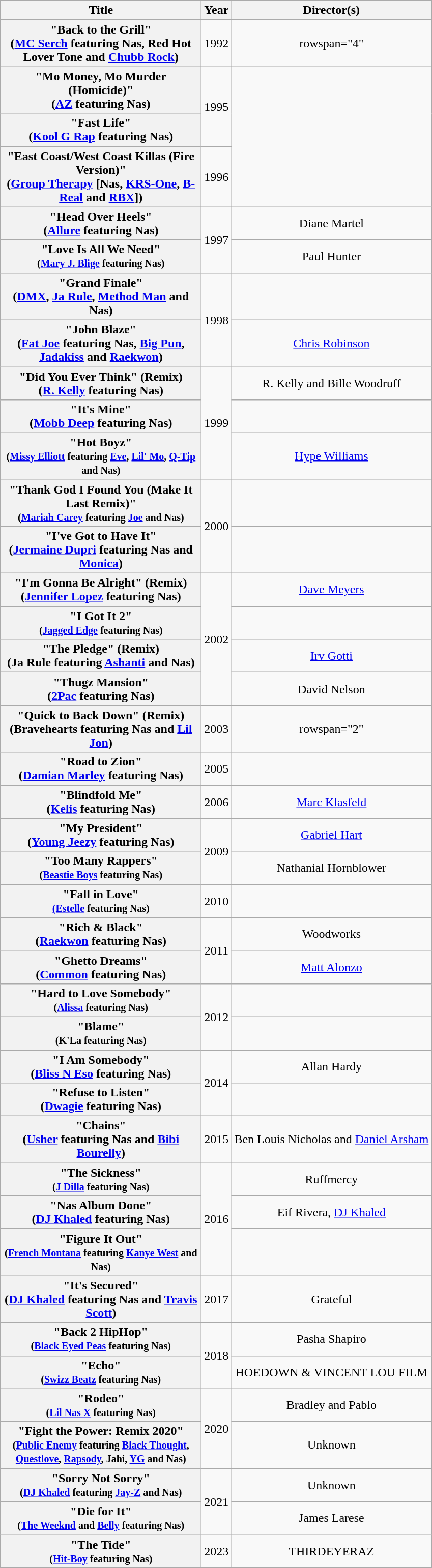<table class="wikitable plainrowheaders" style="text-align:center;">
<tr>
<th scope="col" style="width:16em;">Title</th>
<th scope="col">Year</th>
<th scope="col">Director(s)</th>
</tr>
<tr>
<th scope="row">"Back to the Grill"<br><span>(<a href='#'>MC Serch</a> featuring Nas, Red Hot Lover Tone and <a href='#'>Chubb Rock</a>)</span></th>
<td>1992</td>
<td>rowspan="4" </td>
</tr>
<tr>
<th scope="row">"Mo Money, Mo Murder (Homicide)"<br><span>(<a href='#'>AZ</a> featuring Nas)</span></th>
<td rowspan="2">1995</td>
</tr>
<tr>
<th scope="row">"Fast Life"<br><span>(<a href='#'>Kool G Rap</a> featuring Nas)</span></th>
</tr>
<tr>
<th scope="row">"East Coast/West Coast Killas (Fire Version)"<br><span>(<a href='#'>Group Therapy</a> [Nas, <a href='#'>KRS-One</a>, <a href='#'>B-Real</a> and <a href='#'>RBX</a>])</span></th>
<td>1996</td>
</tr>
<tr>
<th scope="row">"Head Over Heels"<br><span>(<a href='#'>Allure</a> featuring Nas)</span></th>
<td rowspan="2">1997</td>
<td>Diane Martel</td>
</tr>
<tr>
<th scope="row">"Love Is All We Need"<br><small>(<a href='#'>Mary J. Blige</a> featuring Nas)</small></th>
<td>Paul Hunter</td>
</tr>
<tr>
<th scope="row">"Grand Finale"<br><span>(<a href='#'>DMX</a>, <a href='#'>Ja Rule</a>, <a href='#'>Method Man</a> and Nas)</span></th>
<td rowspan="2">1998</td>
<td></td>
</tr>
<tr>
<th scope="row">"John Blaze"<br><span>(<a href='#'>Fat Joe</a> featuring Nas, <a href='#'>Big Pun</a>, <a href='#'>Jadakiss</a> and <a href='#'>Raekwon</a>)</span></th>
<td><a href='#'>Chris Robinson</a></td>
</tr>
<tr>
<th scope="row">"Did You Ever Think" (Remix)<br><span>(<a href='#'>R. Kelly</a> featuring Nas)</span></th>
<td rowspan="3">1999</td>
<td>R. Kelly and Bille Woodruff</td>
</tr>
<tr>
<th scope="row">"It's Mine"<br><span>(<a href='#'>Mobb Deep</a> featuring Nas)</span></th>
<td></td>
</tr>
<tr>
<th scope="row">"Hot Boyz"<br><small>(<a href='#'>Missy Elliott</a> featuring <a href='#'>Eve</a>, <a href='#'>Lil' Mo</a>, <a href='#'>Q-Tip</a> and Nas)</small></th>
<td><a href='#'>Hype Williams</a></td>
</tr>
<tr>
<th scope="row">"Thank God I Found You (Make It Last Remix)"<br><small>(<a href='#'>Mariah Carey</a> featuring <a href='#'>Joe</a> and Nas)</small></th>
<td rowspan="2">2000</td>
<td></td>
</tr>
<tr>
<th scope="row">"I've Got to Have It"<br><span>(<a href='#'>Jermaine Dupri</a> featuring Nas and <a href='#'>Monica</a>)</span></th>
<td></td>
</tr>
<tr>
<th scope="row">"I'm Gonna Be Alright" (Remix)<br><span>(<a href='#'>Jennifer Lopez</a> featuring Nas)</span></th>
<td rowspan="4">2002</td>
<td><a href='#'>Dave Meyers</a></td>
</tr>
<tr>
<th scope="row">"I Got It 2"<br><small>(<a href='#'>Jagged Edge</a> featuring Nas)</small></th>
<td></td>
</tr>
<tr>
<th scope="row">"The Pledge" (Remix)<br><span>(Ja Rule featuring <a href='#'>Ashanti</a> and Nas)</span></th>
<td><a href='#'>Irv Gotti</a></td>
</tr>
<tr>
<th scope="row">"Thugz Mansion"<br><span>(<a href='#'>2Pac</a> featuring Nas)</span></th>
<td>David Nelson</td>
</tr>
<tr>
<th scope="row">"Quick to Back Down" (Remix)<br><span>(Bravehearts featuring Nas and <a href='#'>Lil Jon</a>)</span></th>
<td>2003</td>
<td>rowspan="2" </td>
</tr>
<tr>
<th scope="row">"Road to Zion"<br><span>(<a href='#'>Damian Marley</a> featuring Nas)</span></th>
<td>2005</td>
</tr>
<tr>
<th scope="row">"Blindfold Me"<br><span>(<a href='#'>Kelis</a> featuring Nas)</span></th>
<td>2006</td>
<td><a href='#'>Marc Klasfeld</a></td>
</tr>
<tr>
<th scope="row">"My President"<br><span>(<a href='#'>Young Jeezy</a> featuring Nas)</span></th>
<td rowspan="2">2009</td>
<td><a href='#'>Gabriel Hart</a></td>
</tr>
<tr>
<th scope="row">"Too Many Rappers"<br><small>(<a href='#'>Beastie Boys</a> featuring Nas)</small></th>
<td>Nathanial Hornblower</td>
</tr>
<tr>
<th scope="row">"Fall in Love"<br><small><a href='#'>(Estelle</a> featuring Nas)</small></th>
<td>2010</td>
<td></td>
</tr>
<tr>
<th scope="row">"Rich & Black"<br><span>(<a href='#'>Raekwon</a> featuring Nas)</span></th>
<td rowspan="2">2011</td>
<td>Woodworks</td>
</tr>
<tr>
<th scope="row">"Ghetto Dreams"<br><span>(<a href='#'>Common</a> featuring Nas)</span></th>
<td><a href='#'>Matt Alonzo</a></td>
</tr>
<tr>
<th scope="row">"Hard to Love Somebody"<br><small>(<a href='#'>Alissa</a> featuring Nas)</small></th>
<td rowspan="2">2012</td>
<td></td>
</tr>
<tr>
<th scope="row">"Blame"<br><small>(K'La featuring Nas)</small></th>
<td></td>
</tr>
<tr>
<th scope="row">"I Am Somebody"<br><span>(<a href='#'>Bliss N Eso</a> featuring Nas)</span></th>
<td rowspan="2">2014</td>
<td>Allan Hardy</td>
</tr>
<tr>
<th scope="row">"Refuse to Listen"<br><span>(<a href='#'>Dwagie</a> featuring Nas)</span></th>
<td></td>
</tr>
<tr>
<th scope="row">"Chains"<br><span>(<a href='#'>Usher</a> featuring Nas and <a href='#'>Bibi Bourelly</a>)</span></th>
<td>2015</td>
<td>Ben Louis Nicholas and <a href='#'>Daniel Arsham</a></td>
</tr>
<tr>
<th scope="row">"The Sickness"<br><small>(<a href='#'>J Dilla</a> featuring Nas)</small></th>
<td rowspan="3">2016</td>
<td>Ruffmercy</td>
</tr>
<tr>
<th scope="row">"Nas Album Done"<br><span>(<a href='#'>DJ Khaled</a> featuring Nas)</span></th>
<td>Eif Rivera, <a href='#'>DJ Khaled</a></td>
</tr>
<tr>
<th scope="row">"Figure It Out"<br><small>(<a href='#'>French Montana</a> featuring <a href='#'>Kanye West</a> and Nas)</small></th>
<td></td>
</tr>
<tr>
<th scope="row">"It's Secured"<br><span>(<a href='#'>DJ Khaled</a> featuring Nas and <a href='#'>Travis Scott</a>)</span></th>
<td>2017</td>
<td>Grateful</td>
</tr>
<tr>
<th scope="row">"Back 2 HipHop"<br><small>(<a href='#'>Black Eyed Peas</a> featuring Nas)</small></th>
<td rowspan="2">2018</td>
<td>Pasha Shapiro</td>
</tr>
<tr>
<th scope="row">"Echo"<br><small>(<a href='#'>Swizz Beatz</a> featuring Nas)</small></th>
<td>HOEDOWN & VINCENT LOU FILM</td>
</tr>
<tr>
<th scope="row">"Rodeo"<br><small>(<a href='#'>Lil Nas X</a> featuring Nas)</small></th>
<td rowspan="2">2020</td>
<td>Bradley and Pablo</td>
</tr>
<tr>
<th scope="row">"Fight the Power: Remix 2020"<br><small>(<a href='#'>Public Enemy</a> featuring <a href='#'>Black Thought</a>, <a href='#'>Questlove</a>, <a href='#'>Rapsody</a>, Jahi, <a href='#'>YG</a> and Nas)</small></th>
<td>Unknown</td>
</tr>
<tr>
<th scope="row">"Sorry Not Sorry"<br><small>(<a href='#'>DJ Khaled</a> featuring <a href='#'>Jay-Z</a> and Nas)</small></th>
<td rowspan="2">2021</td>
<td>Unknown</td>
</tr>
<tr>
<th scope="row">"Die for It"<br><small>(<a href='#'>The Weeknd</a> and <a href='#'>Belly</a> featuring Nas)</small></th>
<td>James Larese</td>
</tr>
<tr>
<th scope="row">"The Tide"<br><small>(<a href='#'>Hit-Boy</a> featuring Nas)</small></th>
<td>2023</td>
<td>THIRDEYERAZ</td>
</tr>
</table>
